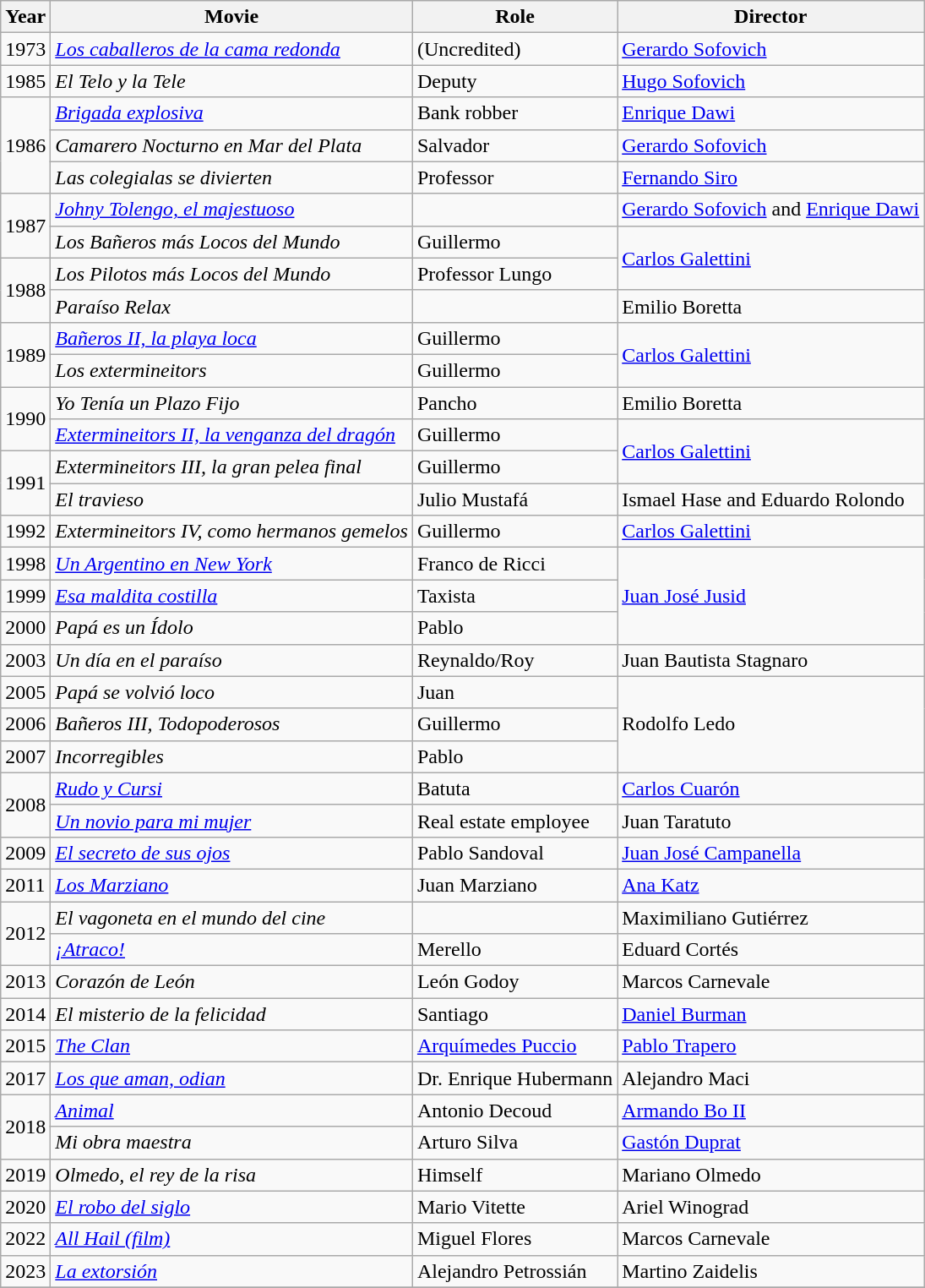<table class="wikitable sortable">
<tr>
<th>Year</th>
<th>Movie</th>
<th>Role</th>
<th>Director</th>
</tr>
<tr>
<td>1973</td>
<td><em><a href='#'>Los caballeros de la cama redonda</a></em></td>
<td>(Uncredited)</td>
<td><a href='#'>Gerardo Sofovich</a></td>
</tr>
<tr>
<td>1985</td>
<td><em>El Telo y la Tele</em></td>
<td>Deputy</td>
<td><a href='#'>Hugo Sofovich</a></td>
</tr>
<tr>
<td rowspan="3">1986</td>
<td><em><a href='#'>Brigada explosiva</a></em></td>
<td>Bank robber</td>
<td><a href='#'>Enrique Dawi</a></td>
</tr>
<tr>
<td><em>Camarero Nocturno en Mar del Plata</em></td>
<td>Salvador</td>
<td><a href='#'>Gerardo Sofovich</a></td>
</tr>
<tr>
<td><em>Las colegialas se divierten</em></td>
<td>Professor</td>
<td><a href='#'>Fernando Siro</a></td>
</tr>
<tr>
<td rowspan="2">1987</td>
<td><em><a href='#'>Johny Tolengo, el majestuoso</a></em></td>
<td></td>
<td><a href='#'>Gerardo Sofovich</a> and <a href='#'>Enrique Dawi</a></td>
</tr>
<tr>
<td><em>Los Bañeros más Locos del Mundo</em></td>
<td>Guillermo</td>
<td rowspan="2"><a href='#'>Carlos Galettini</a></td>
</tr>
<tr>
<td rowspan="2">1988</td>
<td><em>Los Pilotos más Locos del Mundo</em></td>
<td>Professor Lungo</td>
</tr>
<tr>
<td><em>Paraíso Relax</em></td>
<td></td>
<td>Emilio Boretta</td>
</tr>
<tr>
<td rowspan="2">1989</td>
<td><em><a href='#'>Bañeros II, la playa loca</a></em></td>
<td>Guillermo</td>
<td rowspan="2"><a href='#'>Carlos Galettini</a></td>
</tr>
<tr>
<td><em>Los extermineitors</em></td>
<td>Guillermo</td>
</tr>
<tr>
<td rowspan="2">1990</td>
<td><em>Yo Tenía un Plazo Fijo</em></td>
<td>Pancho</td>
<td>Emilio Boretta</td>
</tr>
<tr>
<td><em><a href='#'>Extermineitors II, la venganza del dragón</a></em></td>
<td>Guillermo</td>
<td rowspan="2"><a href='#'>Carlos Galettini</a></td>
</tr>
<tr>
<td rowspan="2">1991</td>
<td><em>Extermineitors III, la gran pelea final</em></td>
<td>Guillermo</td>
</tr>
<tr>
<td><em>El travieso</em></td>
<td>Julio Mustafá</td>
<td>Ismael Hase and Eduardo Rolondo</td>
</tr>
<tr>
<td>1992</td>
<td><em>Extermineitors IV, como hermanos gemelos</em></td>
<td>Guillermo</td>
<td><a href='#'>Carlos Galettini</a></td>
</tr>
<tr>
<td>1998</td>
<td><em><a href='#'>Un Argentino en New York</a></em></td>
<td>Franco de Ricci</td>
<td rowspan="3"><a href='#'>Juan José Jusid</a></td>
</tr>
<tr>
<td>1999</td>
<td><em><a href='#'>Esa maldita costilla</a></em></td>
<td>Taxista</td>
</tr>
<tr>
<td>2000</td>
<td><em>Papá es un Ídolo</em></td>
<td>Pablo</td>
</tr>
<tr>
<td>2003</td>
<td><em>Un día en el paraíso</em></td>
<td>Reynaldo/Roy</td>
<td>Juan Bautista Stagnaro</td>
</tr>
<tr>
<td>2005</td>
<td><em>Papá se volvió loco</em></td>
<td>Juan</td>
<td rowspan="3">Rodolfo Ledo</td>
</tr>
<tr>
<td>2006</td>
<td><em>Bañeros III, Todopoderosos</em></td>
<td>Guillermo</td>
</tr>
<tr>
<td>2007</td>
<td><em>Incorregibles</em></td>
<td>Pablo</td>
</tr>
<tr>
<td rowspan="2">2008</td>
<td><em><a href='#'>Rudo y Cursi</a></em></td>
<td>Batuta</td>
<td><a href='#'>Carlos Cuarón</a></td>
</tr>
<tr>
<td><em><a href='#'>Un novio para mi mujer</a></em></td>
<td>Real estate employee</td>
<td>Juan Taratuto</td>
</tr>
<tr>
<td>2009</td>
<td><em><a href='#'>El secreto de sus ojos</a></em></td>
<td>Pablo Sandoval</td>
<td><a href='#'>Juan José Campanella</a></td>
</tr>
<tr>
<td>2011</td>
<td><em><a href='#'>Los Marziano</a></em></td>
<td>Juan Marziano</td>
<td><a href='#'>Ana Katz</a></td>
</tr>
<tr>
<td rowspan="2">2012</td>
<td><em>El vagoneta en el mundo del cine</em></td>
<td></td>
<td>Maximiliano Gutiérrez</td>
</tr>
<tr>
<td><em><a href='#'>¡Atraco!</a></em></td>
<td>Merello</td>
<td>Eduard Cortés</td>
</tr>
<tr>
<td>2013</td>
<td><em>Corazón de León</em></td>
<td>León Godoy</td>
<td>Marcos Carnevale</td>
</tr>
<tr>
<td>2014</td>
<td><em>El misterio de la felicidad</em></td>
<td>Santiago</td>
<td><a href='#'>Daniel Burman</a></td>
</tr>
<tr>
<td>2015</td>
<td><em><a href='#'>The Clan</a></em></td>
<td><a href='#'>Arquímedes Puccio</a></td>
<td><a href='#'>Pablo Trapero</a></td>
</tr>
<tr>
<td>2017</td>
<td><em><a href='#'>Los que aman, odian</a></em></td>
<td>Dr. Enrique Hubermann</td>
<td>Alejandro Maci</td>
</tr>
<tr>
<td rowspan="2">2018</td>
<td><em><a href='#'>Animal</a></em></td>
<td>Antonio Decoud</td>
<td><a href='#'>Armando Bo II</a></td>
</tr>
<tr>
<td><em>Mi obra maestra</em></td>
<td>Arturo Silva</td>
<td><a href='#'>Gastón Duprat</a></td>
</tr>
<tr>
<td>2019</td>
<td><em>Olmedo, el rey de la risa</em></td>
<td>Himself</td>
<td>Mariano Olmedo</td>
</tr>
<tr>
<td>2020</td>
<td><em><a href='#'>El robo del siglo</a></em></td>
<td>Mario Vitette</td>
<td>Ariel Winograd</td>
</tr>
<tr>
<td>2022</td>
<td><em><a href='#'>All Hail (film)</a></em></td>
<td>Miguel Flores</td>
<td>Marcos Carnevale</td>
</tr>
<tr>
<td>2023</td>
<td><em><a href='#'>La extorsión</a></em></td>
<td>Alejandro Petrossián</td>
<td>Martino Zaidelis</td>
</tr>
<tr>
</tr>
</table>
